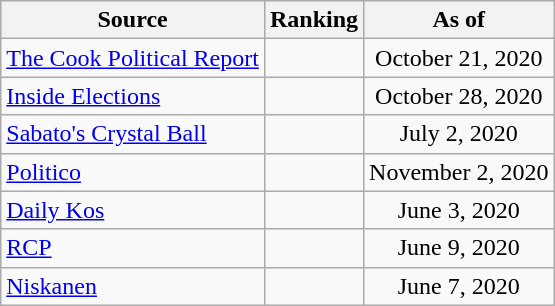<table class="wikitable" style="text-align:center">
<tr>
<th>Source</th>
<th>Ranking</th>
<th>As of</th>
</tr>
<tr>
<td align=left><a href='#'>The Cook Political Report</a></td>
<td></td>
<td>October 21, 2020</td>
</tr>
<tr>
<td align=left><a href='#'>Inside Elections</a></td>
<td></td>
<td>October 28, 2020</td>
</tr>
<tr>
<td align=left><a href='#'>Sabato's Crystal Ball</a></td>
<td></td>
<td>July 2, 2020</td>
</tr>
<tr>
<td align="left"><a href='#'>Politico</a></td>
<td></td>
<td>November 2, 2020</td>
</tr>
<tr>
<td align="left"><a href='#'>Daily Kos</a></td>
<td></td>
<td>June 3, 2020</td>
</tr>
<tr>
<td align="left"><a href='#'>RCP</a></td>
<td></td>
<td>June 9, 2020</td>
</tr>
<tr>
<td align="left"><a href='#'>Niskanen</a></td>
<td></td>
<td>June 7, 2020</td>
</tr>
</table>
